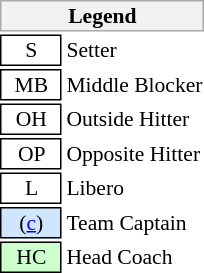<table class="toccolours" style="float: right; font-size: 90%; white-space: nowrap; valign: middle">
<tr>
<th colspan="6" style="background-color: #F2F2F2; border: 1px solid #AAAAAA;">Legend</th>
</tr>
<tr>
<td style="border: 1px solid black;" align=center>  S  </td>
<td>Setter</td>
</tr>
<tr>
<td style="border: 1px solid black;" align=center>  MB  </td>
<td>Middle Blocker</td>
</tr>
<tr>
<td style="border: 1px solid black;" align=center>  OH  </td>
<td>Outside Hitter</td>
</tr>
<tr>
<td style="border: 1px solid black;" align=center>  OP  </td>
<td>Opposite Hitter</td>
</tr>
<tr>
<td style="border: 1px solid black;" align=center>  L  </td>
<td>Libero</td>
</tr>
<tr>
<td style="background: #D0E6FF; border: 1px solid black" align=center> (<a href='#'>c</a>) </td>
<td>Team Captain</td>
</tr>
<tr>
<td style="background: #ccffcc; border: 1px solid black" align=center> HC </td>
<td>Head Coach</td>
</tr>
</table>
